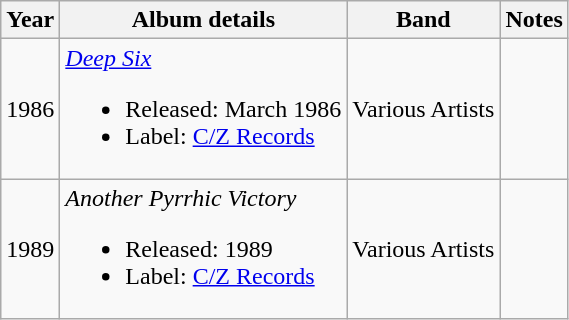<table class="wikitable">
<tr>
<th>Year</th>
<th>Album details</th>
<th>Band</th>
<th>Notes</th>
</tr>
<tr>
<td>1986</td>
<td><em><a href='#'>Deep Six</a></em><br><ul><li>Released: March 1986</li><li>Label: <a href='#'>C/Z Records</a></li></ul></td>
<td>Various Artists</td>
<td></td>
</tr>
<tr>
<td>1989</td>
<td><em>Another Pyrrhic Victory</em><br><ul><li>Released: 1989</li><li>Label: <a href='#'>C/Z Records</a></li></ul></td>
<td>Various Artists</td>
<td></td>
</tr>
</table>
